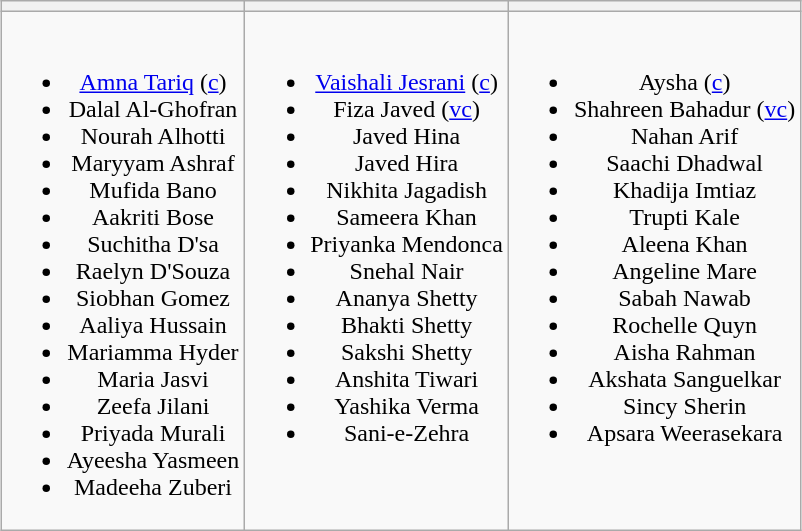<table class="wikitable" style="text-align:center; margin:auto">
<tr>
<th></th>
<th></th>
<th></th>
</tr>
<tr style="vertical-align:top">
<td><br><ul><li><a href='#'>Amna Tariq</a> (<a href='#'>c</a>)</li><li>Dalal Al-Ghofran</li><li>Nourah Alhotti</li><li>Maryyam Ashraf</li><li>Mufida Bano</li><li>Aakriti Bose</li><li>Suchitha D'sa</li><li>Raelyn D'Souza</li><li>Siobhan Gomez</li><li>Aaliya Hussain</li><li>Mariamma Hyder</li><li>Maria Jasvi</li><li>Zeefa Jilani</li><li>Priyada Murali</li><li>Ayeesha Yasmeen</li><li>Madeeha Zuberi</li></ul></td>
<td><br><ul><li><a href='#'>Vaishali Jesrani</a> (<a href='#'>c</a>)</li><li>Fiza Javed (<a href='#'>vc</a>)</li><li>Javed Hina</li><li>Javed Hira</li><li>Nikhita Jagadish</li><li>Sameera Khan</li><li>Priyanka Mendonca</li><li>Snehal Nair</li><li>Ananya Shetty</li><li>Bhakti Shetty</li><li>Sakshi Shetty</li><li>Anshita Tiwari</li><li>Yashika Verma</li><li>Sani-e-Zehra</li></ul></td>
<td><br><ul><li>Aysha (<a href='#'>c</a>)</li><li>Shahreen Bahadur (<a href='#'>vc</a>)</li><li>Nahan Arif</li><li>Saachi Dhadwal</li><li>Khadija Imtiaz</li><li>Trupti Kale</li><li>Aleena Khan</li><li>Angeline Mare</li><li>Sabah Nawab</li><li>Rochelle Quyn</li><li>Aisha Rahman</li><li>Akshata Sanguelkar</li><li>Sincy Sherin</li><li>Apsara Weerasekara</li></ul></td>
</tr>
</table>
